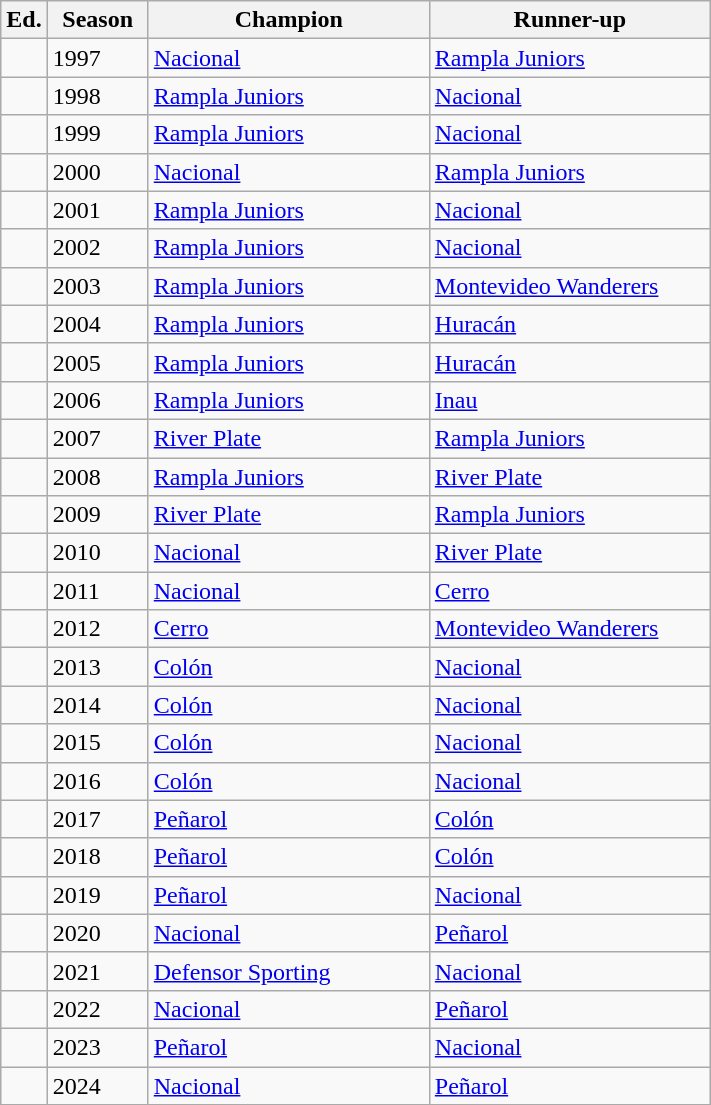<table class="wikitable sortable">
<tr>
<th width=px>Ed.</th>
<th width=60px>Season</th>
<th width=180px>Champion</th>
<th width=180px>Runner-up</th>
</tr>
<tr>
<td></td>
<td>1997</td>
<td><a href='#'>Nacional</a> </td>
<td><a href='#'>Rampla Juniors</a></td>
</tr>
<tr>
<td></td>
<td>1998</td>
<td><a href='#'>Rampla Juniors</a> </td>
<td><a href='#'>Nacional</a></td>
</tr>
<tr>
<td></td>
<td>1999</td>
<td><a href='#'>Rampla Juniors</a> </td>
<td><a href='#'>Nacional</a></td>
</tr>
<tr>
<td></td>
<td>2000</td>
<td><a href='#'>Nacional</a> </td>
<td><a href='#'>Rampla Juniors</a></td>
</tr>
<tr>
<td></td>
<td>2001</td>
<td><a href='#'>Rampla Juniors</a> </td>
<td><a href='#'>Nacional</a></td>
</tr>
<tr>
<td></td>
<td>2002</td>
<td><a href='#'>Rampla Juniors</a> </td>
<td><a href='#'>Nacional</a></td>
</tr>
<tr>
<td></td>
<td>2003</td>
<td><a href='#'>Rampla Juniors</a> </td>
<td><a href='#'>Montevideo Wanderers</a></td>
</tr>
<tr>
<td></td>
<td>2004</td>
<td><a href='#'>Rampla Juniors</a> </td>
<td><a href='#'>Huracán</a></td>
</tr>
<tr>
<td></td>
<td>2005</td>
<td><a href='#'>Rampla Juniors</a> </td>
<td><a href='#'>Huracán</a></td>
</tr>
<tr>
<td></td>
<td>2006</td>
<td><a href='#'>Rampla Juniors</a> </td>
<td><a href='#'>Inau</a></td>
</tr>
<tr>
<td></td>
<td>2007</td>
<td><a href='#'>River Plate</a> </td>
<td><a href='#'>Rampla Juniors</a></td>
</tr>
<tr>
<td></td>
<td>2008</td>
<td><a href='#'>Rampla Juniors</a> </td>
<td><a href='#'>River Plate</a></td>
</tr>
<tr>
<td></td>
<td>2009</td>
<td><a href='#'>River Plate</a> </td>
<td><a href='#'>Rampla Juniors</a></td>
</tr>
<tr>
<td></td>
<td>2010</td>
<td><a href='#'>Nacional</a> </td>
<td><a href='#'>River Plate</a></td>
</tr>
<tr>
<td></td>
<td>2011</td>
<td><a href='#'>Nacional</a> </td>
<td><a href='#'>Cerro</a></td>
</tr>
<tr>
<td></td>
<td>2012</td>
<td><a href='#'>Cerro</a> </td>
<td><a href='#'>Montevideo Wanderers</a></td>
</tr>
<tr>
<td></td>
<td>2013</td>
<td><a href='#'>Colón</a> </td>
<td><a href='#'>Nacional</a></td>
</tr>
<tr>
<td></td>
<td>2014</td>
<td><a href='#'>Colón</a> </td>
<td><a href='#'>Nacional</a></td>
</tr>
<tr>
<td></td>
<td>2015</td>
<td><a href='#'>Colón</a> </td>
<td><a href='#'>Nacional</a></td>
</tr>
<tr>
<td></td>
<td>2016</td>
<td><a href='#'>Colón</a> </td>
<td><a href='#'>Nacional</a></td>
</tr>
<tr>
<td></td>
<td>2017</td>
<td><a href='#'>Peñarol</a> </td>
<td><a href='#'>Colón</a></td>
</tr>
<tr>
<td></td>
<td>2018</td>
<td><a href='#'>Peñarol</a> </td>
<td><a href='#'>Colón</a></td>
</tr>
<tr>
<td></td>
<td>2019</td>
<td><a href='#'>Peñarol</a> </td>
<td><a href='#'>Nacional</a></td>
</tr>
<tr>
<td></td>
<td>2020</td>
<td><a href='#'>Nacional</a> </td>
<td><a href='#'>Peñarol</a></td>
</tr>
<tr>
<td></td>
<td>2021</td>
<td><a href='#'>Defensor Sporting</a> </td>
<td><a href='#'>Nacional</a></td>
</tr>
<tr>
<td></td>
<td>2022</td>
<td><a href='#'>Nacional</a> </td>
<td><a href='#'>Peñarol</a></td>
</tr>
<tr>
<td></td>
<td>2023</td>
<td><a href='#'>Peñarol</a> </td>
<td><a href='#'>Nacional</a></td>
</tr>
<tr>
<td></td>
<td>2024</td>
<td><a href='#'>Nacional</a> </td>
<td><a href='#'>Peñarol</a></td>
</tr>
<tr>
</tr>
</table>
